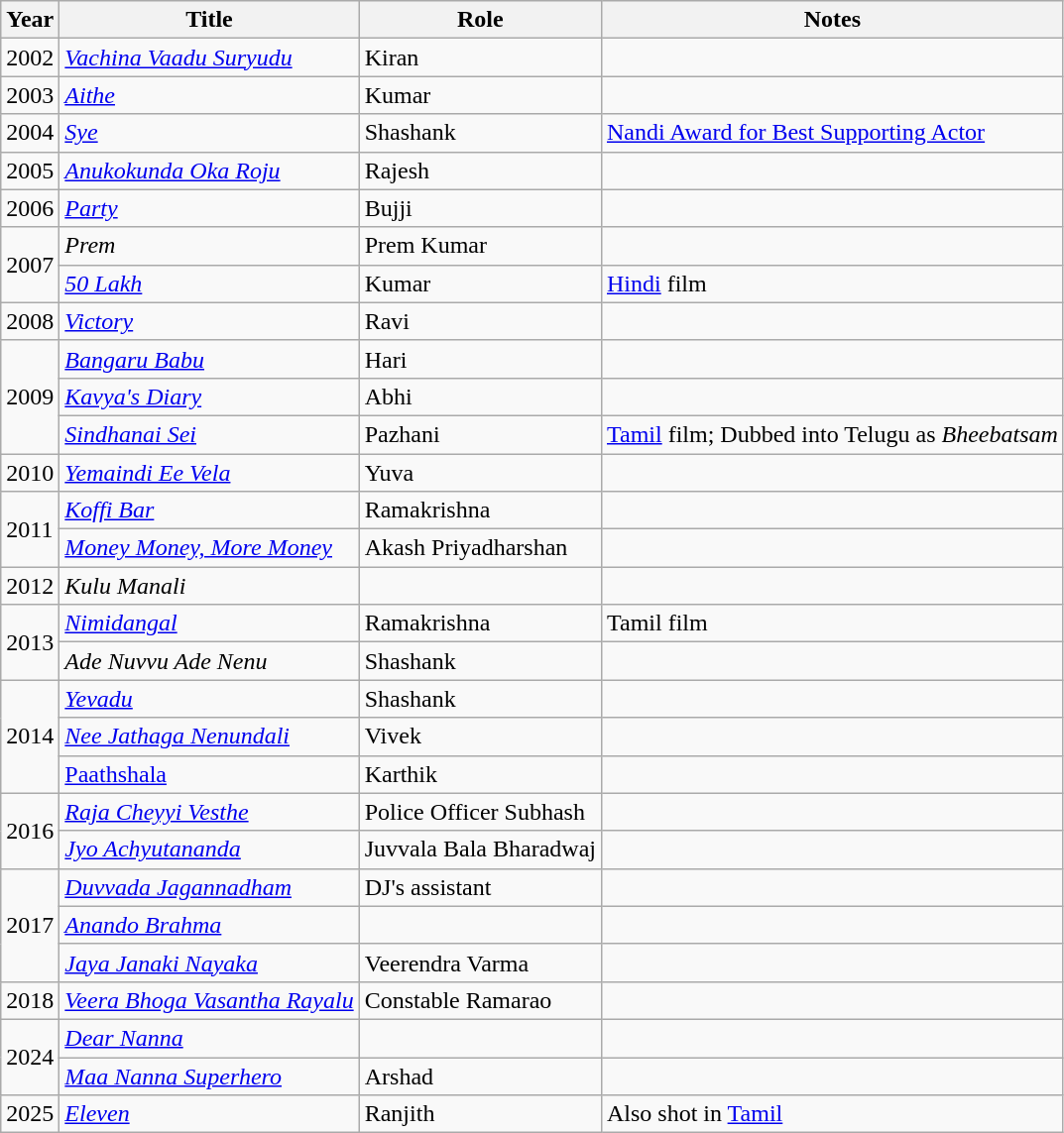<table class="wikitable sortable">
<tr>
<th>Year</th>
<th>Title</th>
<th>Role</th>
<th>Notes</th>
</tr>
<tr>
<td>2002</td>
<td><em><a href='#'>Vachina Vaadu Suryudu</a></em></td>
<td>Kiran</td>
<td></td>
</tr>
<tr>
<td>2003</td>
<td><em><a href='#'>Aithe</a></em></td>
<td>Kumar</td>
<td></td>
</tr>
<tr>
<td>2004</td>
<td><em><a href='#'>Sye</a></em></td>
<td>Shashank</td>
<td><a href='#'>Nandi Award for Best Supporting Actor</a></td>
</tr>
<tr>
<td>2005</td>
<td><em><a href='#'>Anukokunda Oka Roju</a></em></td>
<td>Rajesh</td>
<td></td>
</tr>
<tr>
<td>2006</td>
<td><em><a href='#'>Party</a></em></td>
<td>Bujji</td>
<td></td>
</tr>
<tr>
<td rowspan="2">2007</td>
<td><em>Prem</em></td>
<td>Prem Kumar</td>
<td></td>
</tr>
<tr>
<td><em><a href='#'>50 Lakh</a></em></td>
<td>Kumar</td>
<td><a href='#'>Hindi</a> film</td>
</tr>
<tr>
<td>2008</td>
<td><em><a href='#'>Victory</a></em></td>
<td>Ravi</td>
<td></td>
</tr>
<tr>
<td rowspan="3">2009</td>
<td><em><a href='#'>Bangaru Babu</a></em></td>
<td>Hari</td>
<td></td>
</tr>
<tr>
<td><em><a href='#'>Kavya's Diary</a></em></td>
<td>Abhi</td>
<td></td>
</tr>
<tr>
<td><em><a href='#'>Sindhanai Sei</a></em></td>
<td>Pazhani</td>
<td><a href='#'>Tamil</a> film; Dubbed into Telugu as <em>Bheebatsam</em></td>
</tr>
<tr>
<td>2010</td>
<td><em><a href='#'>Yemaindi Ee Vela</a></em></td>
<td>Yuva</td>
<td></td>
</tr>
<tr>
<td rowspan="2">2011</td>
<td><em><a href='#'>Koffi Bar</a></em></td>
<td>Ramakrishna</td>
<td></td>
</tr>
<tr>
<td><em><a href='#'>Money Money, More Money</a></em></td>
<td>Akash Priyadharshan</td>
<td></td>
</tr>
<tr>
<td>2012</td>
<td><em>Kulu Manali</em></td>
<td></td>
<td></td>
</tr>
<tr>
<td rowspan="2">2013</td>
<td><em><a href='#'>Nimidangal</a></em></td>
<td>Ramakrishna</td>
<td>Tamil film</td>
</tr>
<tr>
<td><em>Ade Nuvvu Ade Nenu</em></td>
<td>Shashank</td>
<td></td>
</tr>
<tr>
<td rowspan="3">2014</td>
<td><em><a href='#'>Yevadu</a></em></td>
<td>Shashank</td>
<td></td>
</tr>
<tr>
<td><em><a href='#'>Nee Jathaga Nenundali</a></em></td>
<td>Vivek</td>
<td></td>
</tr>
<tr>
<td><em><a href='#'></em>Paathshala<em></a></em></td>
<td>Karthik</td>
<td></td>
</tr>
<tr>
<td rowspan="2">2016</td>
<td><em><a href='#'>Raja Cheyyi Vesthe</a></em></td>
<td>Police Officer Subhash</td>
<td></td>
</tr>
<tr>
<td><em><a href='#'>Jyo Achyutananda</a></em></td>
<td>Juvvala Bala Bharadwaj</td>
<td></td>
</tr>
<tr>
<td rowspan="3">2017</td>
<td><em><a href='#'>Duvvada Jagannadham</a></em></td>
<td>DJ's assistant</td>
<td></td>
</tr>
<tr>
<td><em><a href='#'>Anando Brahma</a></em></td>
<td></td>
<td></td>
</tr>
<tr>
<td><em><a href='#'>Jaya Janaki Nayaka</a></em></td>
<td>Veerendra Varma</td>
<td></td>
</tr>
<tr>
<td>2018</td>
<td><em><a href='#'>Veera Bhoga Vasantha Rayalu</a></em></td>
<td>Constable Ramarao</td>
<td></td>
</tr>
<tr>
<td rowspan="2">2024</td>
<td><em><a href='#'>Dear Nanna</a></em></td>
<td></td>
<td></td>
</tr>
<tr>
<td><em><a href='#'>Maa Nanna Superhero</a></em></td>
<td>Arshad</td>
<td></td>
</tr>
<tr>
<td>2025</td>
<td><em><a href='#'>Eleven</a></em></td>
<td>Ranjith</td>
<td>Also shot in <a href='#'>Tamil</a></td>
</tr>
</table>
